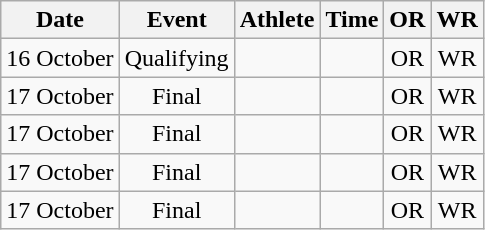<table class="wikitable sortable" style="text-align:center" style=text-align:center>
<tr>
<th>Date</th>
<th>Event</th>
<th>Athlete</th>
<th>Time</th>
<th>OR</th>
<th>WR</th>
</tr>
<tr>
<td>16 October</td>
<td>Qualifying</td>
<td align=left></td>
<td><strong></strong></td>
<td>OR</td>
<td>WR</td>
</tr>
<tr>
<td>17 October</td>
<td>Final</td>
<td align=left></td>
<td><strong></strong></td>
<td>OR</td>
<td>WR</td>
</tr>
<tr>
<td>17 October</td>
<td>Final</td>
<td align=left></td>
<td><strong></strong></td>
<td>OR</td>
<td>WR</td>
</tr>
<tr>
<td>17 October</td>
<td>Final</td>
<td align=left></td>
<td><strong></strong></td>
<td>OR</td>
<td>WR</td>
</tr>
<tr>
<td>17 October</td>
<td>Final</td>
<td align=left></td>
<td><strong></strong></td>
<td>OR</td>
<td>WR</td>
</tr>
</table>
